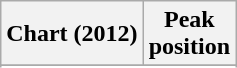<table class="wikitable sortable plainrowheaders" border="1">
<tr>
<th scope="col">Chart (2012)</th>
<th scope="col">Peak<br>position</th>
</tr>
<tr>
</tr>
<tr>
</tr>
</table>
